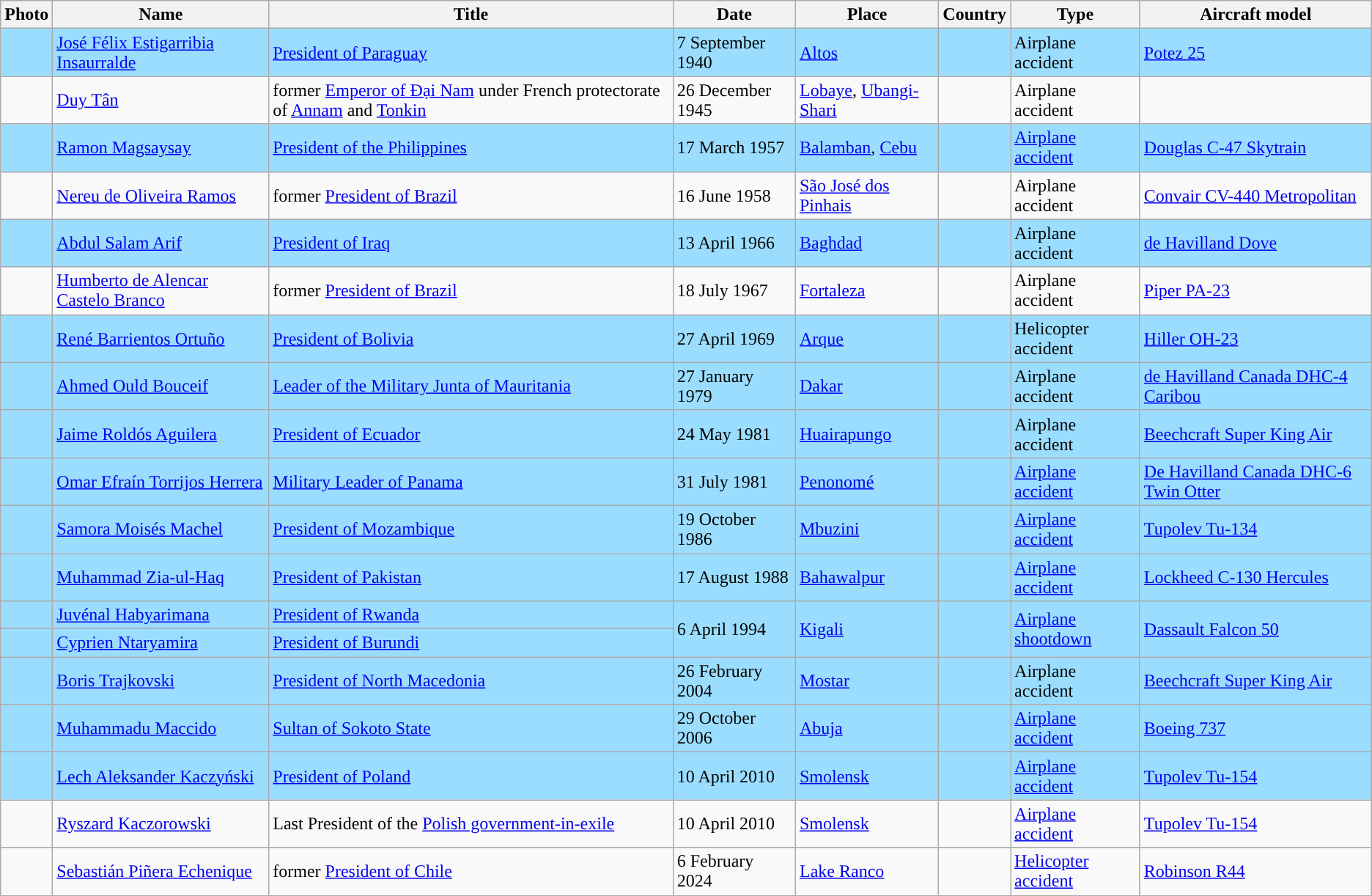<table class="wikitable sortable sticky-header">
<tr>
<th>Photo</th>
<th>Name</th>
<th>Title</th>
<th>Date</th>
<th>Place</th>
<th>Country</th>
<th>Type</th>
<th>Aircraft model</th>
</tr>
<tr style="background-color: #9BDDFF">
<td align="center"></td>
<td><a href='#'>José Félix Estigarribia Insaurralde</a></td>
<td> <a href='#'>President of Paraguay</a></td>
<td>7 September 1940</td>
<td><a href='#'>Altos</a></td>
<td></td>
<td>Airplane accident</td>
<td><a href='#'>Potez 25</a></td>
</tr>
<tr>
<td align="center"></td>
<td><a href='#'>Duy Tân</a></td>
<td>former <a href='#'>Emperor of Đại Nam</a> under French protectorate of <a href='#'>Annam</a> and <a href='#'>Tonkin</a></td>
<td>26 December 1945</td>
<td><a href='#'>Lobaye</a>, <a href='#'>Ubangi-Shari</a></td>
<td></td>
<td>Airplane accident</td>
<td></td>
</tr>
<tr style="background-color: #9BDDFF">
<td align="center"></td>
<td><a href='#'>Ramon Magsaysay</a></td>
<td> <a href='#'>President of the Philippines</a></td>
<td>17 March 1957</td>
<td><a href='#'>Balamban</a>, <a href='#'>Cebu</a></td>
<td></td>
<td><a href='#'>Airplane accident</a></td>
<td><a href='#'>Douglas C-47 Skytrain</a></td>
</tr>
<tr>
<td align="center"></td>
<td><a href='#'>Nereu de Oliveira Ramos</a></td>
<td> former <a href='#'>President of Brazil</a></td>
<td>16 June 1958</td>
<td><a href='#'>São José dos Pinhais</a></td>
<td></td>
<td>Airplane accident</td>
<td><a href='#'>Convair CV-440 Metropolitan</a></td>
</tr>
<tr style="background-color: #9BDDFF">
<td align="center"></td>
<td><a href='#'>Abdul Salam Arif</a></td>
<td> <a href='#'>President of Iraq</a></td>
<td>13 April 1966</td>
<td><a href='#'>Baghdad</a></td>
<td></td>
<td>Airplane accident</td>
<td><a href='#'>de Havilland Dove</a></td>
</tr>
<tr>
<td align="center"></td>
<td><a href='#'>Humberto de Alencar Castelo Branco</a></td>
<td> former <a href='#'>President of Brazil</a></td>
<td>18 July 1967</td>
<td><a href='#'>Fortaleza</a></td>
<td></td>
<td>Airplane accident</td>
<td><a href='#'>Piper PA-23</a></td>
</tr>
<tr style="background-color: #9BDDFF">
<td align="center"></td>
<td><a href='#'>René Barrientos Ortuño</a></td>
<td> <a href='#'>President of Bolivia</a></td>
<td>27 April 1969</td>
<td><a href='#'>Arque</a></td>
<td></td>
<td>Helicopter accident</td>
<td><a href='#'>Hiller OH-23</a></td>
</tr>
<tr style="background-color: #9BDDFF">
<td align="center"></td>
<td><a href='#'>Ahmed Ould Bouceif</a></td>
<td> <a href='#'>Leader of the Military Junta of Mauritania</a></td>
<td>27 January 1979</td>
<td><a href='#'>Dakar</a></td>
<td></td>
<td>Airplane accident</td>
<td><a href='#'>de Havilland Canada DHC-4 Caribou</a></td>
</tr>
<tr style="background-color: #9BDDFF">
<td align="center"></td>
<td><a href='#'>Jaime Roldós Aguilera</a></td>
<td> <a href='#'>President of Ecuador</a></td>
<td>24 May 1981</td>
<td><a href='#'>Huairapungo</a></td>
<td></td>
<td>Airplane accident</td>
<td><a href='#'>Beechcraft Super King Air</a></td>
</tr>
<tr style="background-color: #9BDDFF">
<td align="center"></td>
<td><a href='#'>Omar Efraín Torrijos Herrera</a></td>
<td> <a href='#'>Military Leader of Panama</a></td>
<td>31 July 1981</td>
<td><a href='#'>Penonomé</a></td>
<td></td>
<td><a href='#'>Airplane accident</a></td>
<td><a href='#'>De Havilland Canada DHC-6 Twin Otter</a></td>
</tr>
<tr style="background-color: #9BDDFF">
<td align="center"></td>
<td><a href='#'>Samora Moisés Machel</a></td>
<td> <a href='#'>President of Mozambique</a></td>
<td>19 October 1986</td>
<td><a href='#'>Mbuzini</a></td>
<td></td>
<td><a href='#'>Airplane accident</a></td>
<td><a href='#'>Tupolev Tu-134</a></td>
</tr>
<tr style="background-color: #9BDDFF">
<td align="center"></td>
<td><a href='#'>Muhammad Zia-ul-Haq</a></td>
<td> <a href='#'>President of Pakistan</a></td>
<td>17 August 1988</td>
<td><a href='#'>Bahawalpur</a></td>
<td></td>
<td><a href='#'>Airplane accident</a></td>
<td><a href='#'>Lockheed C-130 Hercules</a></td>
</tr>
<tr style="background-color: #9BDDFF">
<td align="center"></td>
<td><a href='#'>Juvénal Habyarimana</a></td>
<td> <a href='#'>President of Rwanda</a></td>
<td rowspan=2>6 April 1994</td>
<td rowspan=2><a href='#'>Kigali</a></td>
<td rowspan=2></td>
<td rowspan=2><a href='#'>Airplane shootdown</a></td>
<td rowspan=2><a href='#'>Dassault Falcon 50</a></td>
</tr>
<tr style="background-color: #9BDDFF">
<td align="center"></td>
<td><a href='#'>Cyprien Ntaryamira</a></td>
<td> <a href='#'>President of Burundi</a></td>
</tr>
<tr style="background-color: #9BDDFF">
<td align="center"></td>
<td><a href='#'>Boris Trajkovski</a></td>
<td> <a href='#'>President of North Macedonia</a></td>
<td>26 February 2004</td>
<td><a href='#'>Mostar</a></td>
<td></td>
<td>Airplane accident</td>
<td><a href='#'>Beechcraft Super King Air</a></td>
</tr>
<tr style="background-color: #9BDDFF">
<td align="center"></td>
<td><a href='#'>Muhammadu Maccido</a></td>
<td><a href='#'>Sultan of Sokoto State</a></td>
<td>29 October 2006</td>
<td><a href='#'>Abuja</a></td>
<td></td>
<td><a href='#'>Airplane accident</a></td>
<td><a href='#'>Boeing 737</a></td>
</tr>
<tr style="background-color: #9BDDFF">
<td align="center"></td>
<td><a href='#'>Lech Aleksander Kaczyński</a></td>
<td> <a href='#'>President of Poland</a></td>
<td>10 April 2010</td>
<td><a href='#'>Smolensk</a></td>
<td></td>
<td><a href='#'>Airplane accident</a></td>
<td><a href='#'>Tupolev Tu-154</a></td>
</tr>
<tr>
<td align="center"></td>
<td><a href='#'>Ryszard Kaczorowski</a></td>
<td> Last President of the <a href='#'>Polish government-in-exile</a></td>
<td>10 April 2010</td>
<td><a href='#'>Smolensk</a></td>
<td></td>
<td><a href='#'>Airplane accident</a></td>
<td><a href='#'>Tupolev Tu-154</a></td>
</tr>
<tr>
<td align="center"></td>
<td><a href='#'>Sebastián Piñera Echenique</a></td>
<td> former <a href='#'>President of Chile</a></td>
<td>6 February 2024</td>
<td><a href='#'>Lake Ranco</a></td>
<td></td>
<td><a href='#'>Helicopter accident</a></td>
<td><a href='#'>Robinson R44</a></td>
</tr>
</table>
